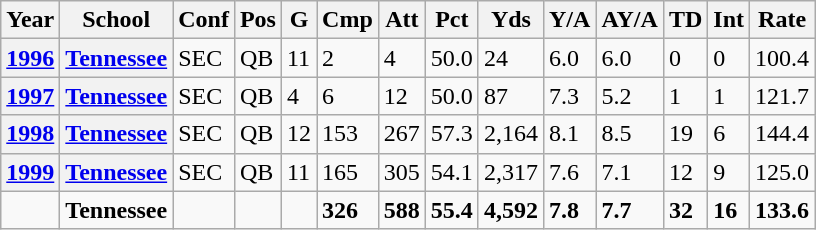<table class="wikitable">
<tr>
<th>Year</th>
<th>School</th>
<th>Conf</th>
<th>Pos</th>
<th>G</th>
<th>Cmp</th>
<th>Att</th>
<th>Pct</th>
<th>Yds</th>
<th>Y/A</th>
<th>AY/A</th>
<th>TD</th>
<th>Int</th>
<th>Rate</th>
</tr>
<tr>
<th><a href='#'>1996</a></th>
<th><a href='#'>Tennessee</a></th>
<td>SEC</td>
<td>QB</td>
<td>11</td>
<td>2</td>
<td>4</td>
<td>50.0</td>
<td>24</td>
<td>6.0</td>
<td>6.0</td>
<td>0</td>
<td>0</td>
<td>100.4</td>
</tr>
<tr>
<th><a href='#'>1997</a></th>
<th><a href='#'>Tennessee</a></th>
<td>SEC</td>
<td>QB</td>
<td>4</td>
<td>6</td>
<td>12</td>
<td>50.0</td>
<td>87</td>
<td>7.3</td>
<td>5.2</td>
<td>1</td>
<td>1</td>
<td>121.7</td>
</tr>
<tr>
<th><a href='#'>1998</a></th>
<th><a href='#'>Tennessee</a></th>
<td>SEC</td>
<td>QB</td>
<td>12</td>
<td>153</td>
<td>267</td>
<td>57.3</td>
<td>2,164</td>
<td>8.1</td>
<td>8.5</td>
<td>19</td>
<td>6</td>
<td>144.4</td>
</tr>
<tr>
<th><a href='#'>1999</a></th>
<th><a href='#'>Tennessee</a></th>
<td>SEC</td>
<td>QB</td>
<td>11</td>
<td>165</td>
<td>305</td>
<td>54.1</td>
<td>2,317</td>
<td>7.6</td>
<td>7.1</td>
<td>12</td>
<td>9</td>
<td>125.0</td>
</tr>
<tr>
<td style="font-weight:bold;"></td>
<td style="font-weight:bold;">Tennessee</td>
<td style="font-weight:bold;"></td>
<td style="font-weight:bold;"></td>
<td style="font-weight:bold;"></td>
<td style="font-weight:bold;">326</td>
<td style="font-weight:bold;">588</td>
<td style="font-weight:bold;">55.4</td>
<td style="font-weight:bold;">4,592</td>
<td style="font-weight:bold;">7.8</td>
<td style="font-weight:bold;">7.7</td>
<td style="font-weight:bold;">32</td>
<td style="font-weight:bold;">16</td>
<td style="font-weight:bold;">133.6</td>
</tr>
</table>
